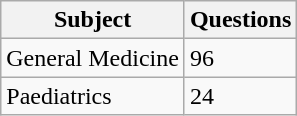<table class="wikitable">
<tr>
<th>Subject</th>
<th>Questions</th>
</tr>
<tr>
<td>General Medicine</td>
<td>96</td>
</tr>
<tr>
<td>Paediatrics</td>
<td>24</td>
</tr>
</table>
